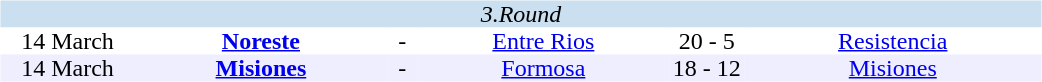<table width=700>
<tr>
<td width=700 valign="top"><br><table border=0 cellspacing=0 cellpadding=0 style="font-size: 100%; border-collapse: collapse;" width=100%>
<tr bgcolor="#CADFF0">
<td style="font-size:100%"; align="center" colspan="6"><em>3.Round</em></td>
</tr>
<tr align=center bgcolor=#FFFFFF>
<td width=90>14 March</td>
<td width=170><strong><a href='#'>Noreste</a></strong></td>
<td width=20>-</td>
<td width=170><a href='#'>Entre Rios</a></td>
<td width=50>20 - 5</td>
<td width=200><a href='#'>Resistencia</a></td>
</tr>
<tr align=center bgcolor=#EEEEFF>
<td width=90>14 March</td>
<td width=170><strong><a href='#'>Misiones</a></strong></td>
<td width=20>-</td>
<td width=170><a href='#'>Formosa</a></td>
<td width=50>18 - 12</td>
<td width=200><a href='#'>Misiones</a></td>
</tr>
</table>
</td>
</tr>
</table>
